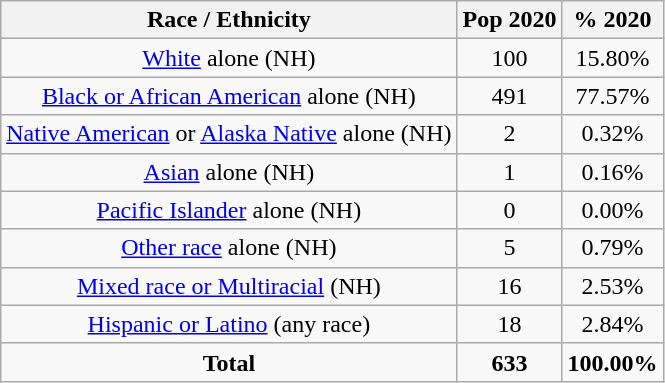<table class="wikitable" style="text-align:center;">
<tr>
<th>Race / Ethnicity</th>
<th>Pop 2020</th>
<th>% 2020</th>
</tr>
<tr>
<td><a href='#'>White</a> alone (NH)</td>
<td>100</td>
<td>15.80%</td>
</tr>
<tr>
<td><a href='#'>Black or African American</a> alone (NH)</td>
<td>491</td>
<td>77.57%</td>
</tr>
<tr>
<td><a href='#'>Native American</a> or <a href='#'>Alaska Native</a> alone (NH)</td>
<td>2</td>
<td>0.32%</td>
</tr>
<tr>
<td><a href='#'>Asian</a> alone (NH)</td>
<td>1</td>
<td>0.16%</td>
</tr>
<tr>
<td><a href='#'>Pacific Islander</a> alone (NH)</td>
<td>0</td>
<td>0.00%</td>
</tr>
<tr>
<td><a href='#'>Other race</a> alone (NH)</td>
<td>5</td>
<td>0.79%</td>
</tr>
<tr>
<td><a href='#'>Mixed race or Multiracial</a> (NH)</td>
<td>16</td>
<td>2.53%</td>
</tr>
<tr>
<td><a href='#'>Hispanic or Latino</a> (any race)</td>
<td>18</td>
<td>2.84%</td>
</tr>
<tr>
<td><strong>Total</strong></td>
<td><strong>633</strong></td>
<td><strong>100.00%</strong></td>
</tr>
</table>
